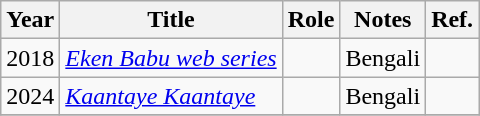<table class="wikitable plainrowheaders sortable">
<tr>
<th scope="col">Year</th>
<th scope="col">Title</th>
<th scope="col">Role</th>
<th scope="col">Notes</th>
<th scope="col">Ref.</th>
</tr>
<tr>
<td>2018</td>
<td><em><a href='#'>Eken Babu web series</a></em></td>
<td></td>
<td>Bengali</td>
<td></td>
</tr>
<tr>
<td>2024</td>
<td><em><a href='#'>Kaantaye Kaantaye</a></em></td>
<td></td>
<td>Bengali</td>
<td></td>
</tr>
<tr>
</tr>
</table>
